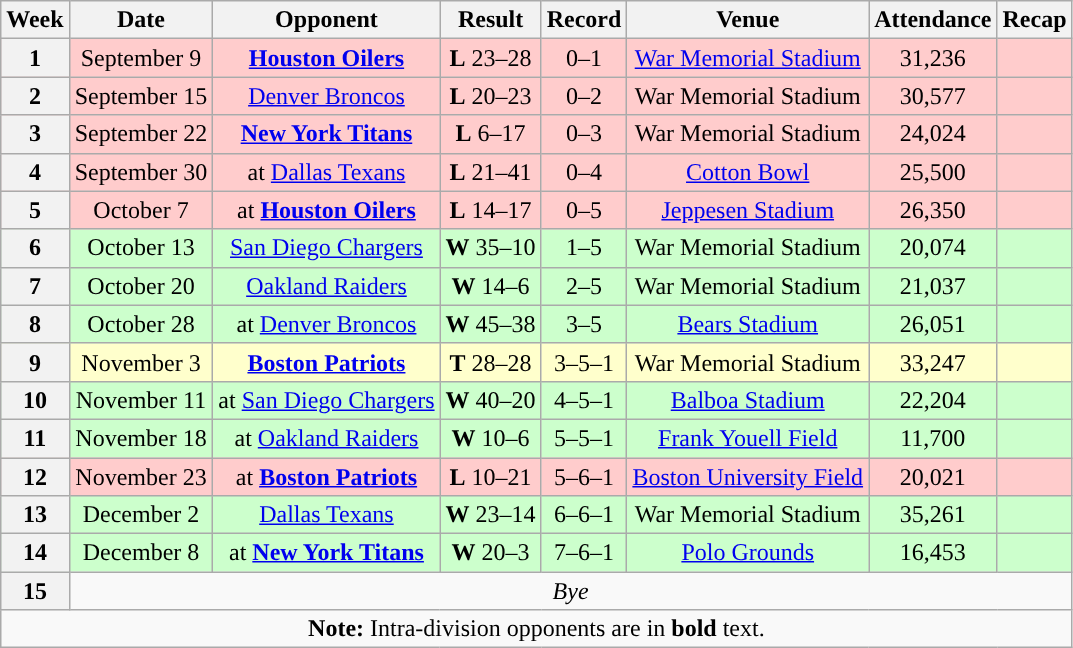<table class="wikitable" style="text-align:center">
<tr>
<th>Week</th>
<th>Date</th>
<th>Opponent</th>
<th>Result</th>
<th>Record</th>
<th>Venue</th>
<th>Attendance</th>
<th>Recap</th>
</tr>
<tr style="background: #fcc;">
<th>1</th>
<td>September 9</td>
<td><strong><a href='#'>Houston Oilers</a></strong></td>
<td><strong>L</strong> 23–28</td>
<td>0–1</td>
<td><a href='#'>War Memorial Stadium</a></td>
<td>31,236</td>
<td></td>
</tr>
<tr style="background: #fcc;">
<th>2</th>
<td>September 15</td>
<td><a href='#'>Denver Broncos</a></td>
<td><strong>L</strong> 20–23</td>
<td>0–2</td>
<td>War Memorial Stadium</td>
<td>30,577</td>
<td></td>
</tr>
<tr style="background: #fcc;">
<th>3</th>
<td>September 22</td>
<td><strong><a href='#'>New York Titans</a></strong></td>
<td><strong>L</strong> 6–17</td>
<td>0–3</td>
<td>War Memorial Stadium</td>
<td>24,024</td>
<td></td>
</tr>
<tr style="background: #fcc;">
<th>4</th>
<td>September 30</td>
<td>at <a href='#'>Dallas Texans</a></td>
<td><strong>L</strong> 21–41</td>
<td>0–4</td>
<td><a href='#'>Cotton Bowl</a></td>
<td>25,500</td>
<td></td>
</tr>
<tr style="background: #fcc;">
<th>5</th>
<td>October 7</td>
<td>at <strong><a href='#'>Houston Oilers</a></strong></td>
<td><strong>L</strong> 14–17</td>
<td>0–5</td>
<td><a href='#'>Jeppesen Stadium</a></td>
<td>26,350</td>
<td></td>
</tr>
<tr style="background: #cfc;">
<th>6</th>
<td>October 13</td>
<td><a href='#'>San Diego Chargers</a></td>
<td><strong>W</strong> 35–10</td>
<td>1–5</td>
<td>War Memorial Stadium</td>
<td>20,074</td>
<td></td>
</tr>
<tr style="background: #cfc;">
<th>7</th>
<td>October 20</td>
<td><a href='#'>Oakland Raiders</a></td>
<td><strong>W</strong> 14–6</td>
<td>2–5</td>
<td>War Memorial Stadium</td>
<td>21,037</td>
<td></td>
</tr>
<tr style="background: #cfc;">
<th>8</th>
<td>October 28</td>
<td>at <a href='#'>Denver Broncos</a></td>
<td><strong>W</strong> 45–38</td>
<td>3–5</td>
<td><a href='#'>Bears Stadium</a></td>
<td>26,051</td>
<td></td>
</tr>
<tr style="background: #ffc;">
<th>9</th>
<td>November 3</td>
<td><strong><a href='#'>Boston Patriots</a></strong></td>
<td><strong>T</strong> 28–28</td>
<td>3–5–1</td>
<td>War Memorial Stadium</td>
<td>33,247</td>
<td></td>
</tr>
<tr style="background: #cfc;">
<th>10</th>
<td>November 11</td>
<td>at <a href='#'>San Diego Chargers</a></td>
<td><strong>W</strong> 40–20</td>
<td>4–5–1</td>
<td><a href='#'>Balboa Stadium</a></td>
<td>22,204</td>
<td></td>
</tr>
<tr style="background: #cfc;">
<th>11</th>
<td>November 18</td>
<td>at <a href='#'>Oakland Raiders</a></td>
<td><strong>W</strong> 10–6</td>
<td>5–5–1</td>
<td><a href='#'>Frank Youell Field</a></td>
<td>11,700</td>
<td></td>
</tr>
<tr style="background: #fcc;">
<th>12</th>
<td>November 23</td>
<td>at <strong><a href='#'>Boston Patriots</a></strong></td>
<td><strong>L</strong> 10–21</td>
<td>5–6–1</td>
<td><a href='#'>Boston University Field</a></td>
<td>20,021</td>
<td></td>
</tr>
<tr style="background: #cfc;">
<th>13</th>
<td>December 2</td>
<td><a href='#'>Dallas Texans</a></td>
<td><strong>W</strong> 23–14</td>
<td>6–6–1</td>
<td>War Memorial Stadium</td>
<td>35,261</td>
<td></td>
</tr>
<tr style="background: #cfc;">
<th>14</th>
<td>December 8</td>
<td>at <strong><a href='#'>New York Titans</a></strong></td>
<td><strong>W</strong> 20–3</td>
<td>7–6–1</td>
<td><a href='#'>Polo Grounds</a></td>
<td>16,453</td>
<td></td>
</tr>
<tr>
<th>15</th>
<td align=center colspan=7><em>Bye</em></td>
</tr>
<tr>
<td colspan="8"><strong>Note:</strong> Intra-division opponents are in <strong>bold</strong> text.</td>
</tr>
</table>
